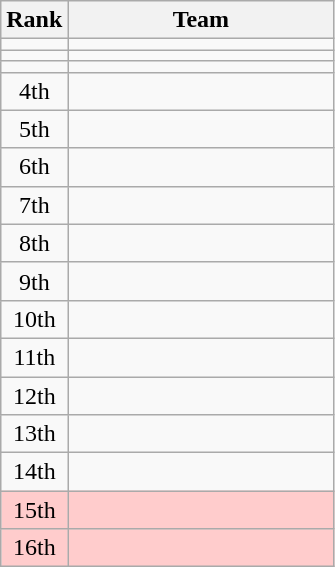<table class=wikitable style="text-align:center;">
<tr>
<th>Rank</th>
<th width=170>Team</th>
</tr>
<tr>
<td></td>
<td style="text-align:left"></td>
</tr>
<tr>
<td></td>
<td style="text-align:left"></td>
</tr>
<tr>
<td></td>
<td style="text-align:left"></td>
</tr>
<tr>
<td>4th</td>
<td style="text-align:left"></td>
</tr>
<tr>
<td>5th</td>
<td style="text-align:left"></td>
</tr>
<tr>
<td>6th</td>
<td style="text-align:left"></td>
</tr>
<tr>
<td>7th</td>
<td style="text-align:left"></td>
</tr>
<tr>
<td>8th</td>
<td style="text-align:left"></td>
</tr>
<tr>
<td>9th</td>
<td style="text-align:left"></td>
</tr>
<tr>
<td>10th</td>
<td style="text-align:left"></td>
</tr>
<tr>
<td>11th</td>
<td style="text-align:left"></td>
</tr>
<tr>
<td>12th</td>
<td style="text-align:left"></td>
</tr>
<tr>
<td>13th</td>
<td style="text-align:left"></td>
</tr>
<tr>
<td>14th</td>
<td style="text-align:left"></td>
</tr>
<tr style="background:#ffcccc">
<td>15th</td>
<td style="text-align:left"></td>
</tr>
<tr style="background:#ffcccc">
<td>16th</td>
<td style="text-align:left"></td>
</tr>
</table>
